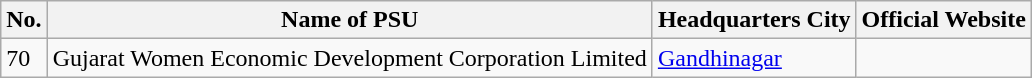<table class="wikitable">
<tr>
<th>No.</th>
<th>Name of PSU</th>
<th>Headquarters City</th>
<th>Official Website</th>
</tr>
<tr>
<td>70</td>
<td>Gujarat Women Economic Development Corporation Limited</td>
<td><a href='#'>Gandhinagar</a></td>
<td></td>
</tr>
</table>
